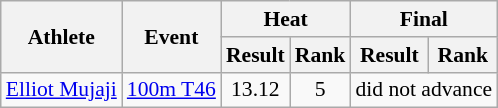<table class="wikitable" style="font-size:90%">
<tr>
<th rowspan="2">Athlete</th>
<th rowspan="2">Event</th>
<th colspan="2">Heat</th>
<th colspan="2">Final</th>
</tr>
<tr>
<th>Result</th>
<th>Rank</th>
<th>Result</th>
<th>Rank</th>
</tr>
<tr align=center>
<td align=left><a href='#'>Elliot Mujaji</a></td>
<td align=left><a href='#'>100m T46</a></td>
<td>13.12</td>
<td>5</td>
<td colspan=2>did not advance</td>
</tr>
</table>
